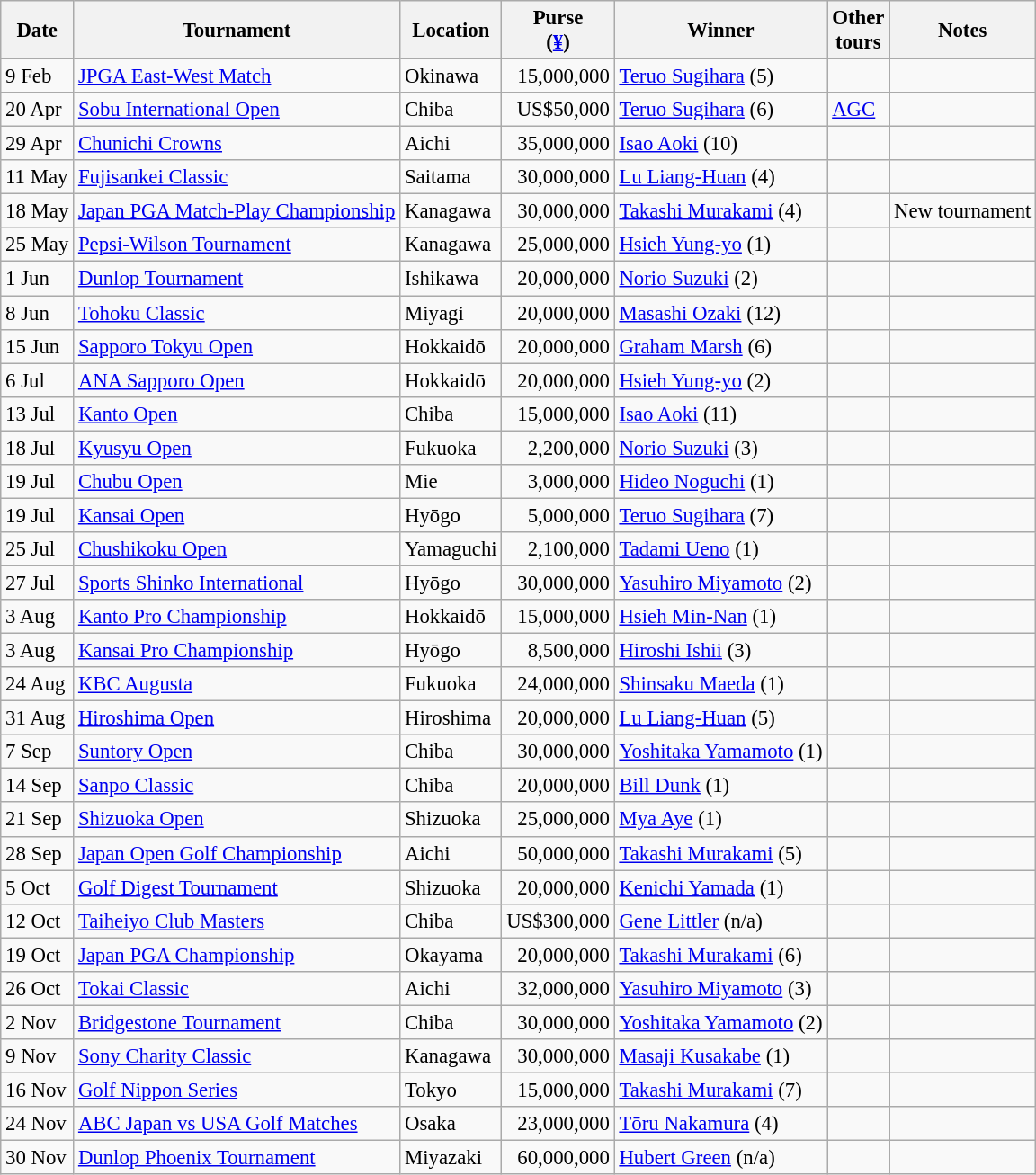<table class="wikitable" style="font-size:95%">
<tr>
<th>Date</th>
<th>Tournament</th>
<th>Location</th>
<th>Purse<br>(<a href='#'>¥</a>)</th>
<th>Winner</th>
<th>Other<br>tours</th>
<th>Notes</th>
</tr>
<tr>
<td>9 Feb</td>
<td><a href='#'>JPGA East-West Match</a></td>
<td>Okinawa</td>
<td align=right>15,000,000</td>
<td> <a href='#'>Teruo Sugihara</a> (5)</td>
<td></td>
<td></td>
</tr>
<tr>
<td>20 Apr</td>
<td><a href='#'>Sobu International Open</a></td>
<td>Chiba</td>
<td align=right>US$50,000</td>
<td> <a href='#'>Teruo Sugihara</a> (6)</td>
<td><a href='#'>AGC</a></td>
<td></td>
</tr>
<tr>
<td>29 Apr</td>
<td><a href='#'>Chunichi Crowns</a></td>
<td>Aichi</td>
<td align=right>35,000,000</td>
<td> <a href='#'>Isao Aoki</a> (10)</td>
<td></td>
<td></td>
</tr>
<tr>
<td>11 May</td>
<td><a href='#'>Fujisankei Classic</a></td>
<td>Saitama</td>
<td align=right>30,000,000</td>
<td> <a href='#'>Lu Liang-Huan</a> (4)</td>
<td></td>
<td></td>
</tr>
<tr>
<td>18 May</td>
<td><a href='#'>Japan PGA Match-Play Championship</a></td>
<td>Kanagawa</td>
<td align=right>30,000,000</td>
<td> <a href='#'>Takashi Murakami</a> (4)</td>
<td></td>
<td>New tournament</td>
</tr>
<tr>
<td>25 May</td>
<td><a href='#'>Pepsi-Wilson Tournament</a></td>
<td>Kanagawa</td>
<td align=right>25,000,000</td>
<td> <a href='#'>Hsieh Yung-yo</a> (1)</td>
<td></td>
<td></td>
</tr>
<tr>
<td>1 Jun</td>
<td><a href='#'>Dunlop Tournament</a></td>
<td>Ishikawa</td>
<td align=right>20,000,000</td>
<td> <a href='#'>Norio Suzuki</a> (2)</td>
<td></td>
<td></td>
</tr>
<tr>
<td>8 Jun</td>
<td><a href='#'>Tohoku Classic</a></td>
<td>Miyagi</td>
<td align=right>20,000,000</td>
<td> <a href='#'>Masashi Ozaki</a> (12)</td>
<td></td>
<td></td>
</tr>
<tr>
<td>15 Jun</td>
<td><a href='#'>Sapporo Tokyu Open</a></td>
<td>Hokkaidō</td>
<td align=right>20,000,000</td>
<td> <a href='#'>Graham Marsh</a> (6)</td>
<td></td>
<td></td>
</tr>
<tr>
<td>6 Jul</td>
<td><a href='#'>ANA Sapporo Open</a></td>
<td>Hokkaidō</td>
<td align=right>20,000,000</td>
<td> <a href='#'>Hsieh Yung-yo</a> (2)</td>
<td></td>
<td></td>
</tr>
<tr>
<td>13 Jul</td>
<td><a href='#'>Kanto Open</a></td>
<td>Chiba</td>
<td align=right>15,000,000</td>
<td> <a href='#'>Isao Aoki</a> (11)</td>
<td></td>
<td></td>
</tr>
<tr>
<td>18 Jul</td>
<td><a href='#'>Kyusyu Open</a></td>
<td>Fukuoka</td>
<td align=right>2,200,000</td>
<td> <a href='#'>Norio Suzuki</a> (3)</td>
<td></td>
<td></td>
</tr>
<tr>
<td>19 Jul</td>
<td><a href='#'>Chubu Open</a></td>
<td>Mie</td>
<td align=right>3,000,000</td>
<td> <a href='#'>Hideo Noguchi</a> (1)</td>
<td></td>
<td></td>
</tr>
<tr>
<td>19 Jul</td>
<td><a href='#'>Kansai Open</a></td>
<td>Hyōgo</td>
<td align=right>5,000,000</td>
<td> <a href='#'>Teruo Sugihara</a> (7)</td>
<td></td>
<td></td>
</tr>
<tr>
<td>25 Jul</td>
<td><a href='#'>Chushikoku Open</a></td>
<td>Yamaguchi</td>
<td align=right>2,100,000</td>
<td> <a href='#'>Tadami Ueno</a> (1)</td>
<td></td>
<td></td>
</tr>
<tr>
<td>27 Jul</td>
<td><a href='#'>Sports Shinko International</a></td>
<td>Hyōgo</td>
<td align=right>30,000,000</td>
<td> <a href='#'>Yasuhiro Miyamoto</a> (2)</td>
<td></td>
<td></td>
</tr>
<tr>
<td>3 Aug</td>
<td><a href='#'>Kanto Pro Championship</a></td>
<td>Hokkaidō</td>
<td align=right>15,000,000</td>
<td> <a href='#'>Hsieh Min-Nan</a> (1)</td>
<td></td>
<td></td>
</tr>
<tr>
<td>3 Aug</td>
<td><a href='#'>Kansai Pro Championship</a></td>
<td>Hyōgo</td>
<td align=right>8,500,000</td>
<td> <a href='#'>Hiroshi Ishii</a> (3)</td>
<td></td>
<td></td>
</tr>
<tr>
<td>24 Aug</td>
<td><a href='#'>KBC Augusta</a></td>
<td>Fukuoka</td>
<td align=right>24,000,000</td>
<td> <a href='#'>Shinsaku Maeda</a> (1)</td>
<td></td>
<td></td>
</tr>
<tr>
<td>31 Aug</td>
<td><a href='#'>Hiroshima Open</a></td>
<td>Hiroshima</td>
<td align=right>20,000,000</td>
<td> <a href='#'>Lu Liang-Huan</a> (5)</td>
<td></td>
<td></td>
</tr>
<tr>
<td>7 Sep</td>
<td><a href='#'>Suntory Open</a></td>
<td>Chiba</td>
<td align=right>30,000,000</td>
<td> <a href='#'>Yoshitaka Yamamoto</a> (1)</td>
<td></td>
<td></td>
</tr>
<tr>
<td>14 Sep</td>
<td><a href='#'>Sanpo Classic</a></td>
<td>Chiba</td>
<td align=right>20,000,000</td>
<td> <a href='#'>Bill Dunk</a> (1)</td>
<td></td>
<td></td>
</tr>
<tr>
<td>21 Sep</td>
<td><a href='#'>Shizuoka Open</a></td>
<td>Shizuoka</td>
<td align=right>25,000,000</td>
<td> <a href='#'>Mya Aye</a> (1)</td>
<td></td>
<td></td>
</tr>
<tr>
<td>28 Sep</td>
<td><a href='#'>Japan Open Golf Championship</a></td>
<td>Aichi</td>
<td align=right>50,000,000</td>
<td> <a href='#'>Takashi Murakami</a> (5)</td>
<td></td>
<td></td>
</tr>
<tr>
<td>5 Oct</td>
<td><a href='#'>Golf Digest Tournament</a></td>
<td>Shizuoka</td>
<td align=right>20,000,000</td>
<td> <a href='#'>Kenichi Yamada</a> (1)</td>
<td></td>
<td></td>
</tr>
<tr>
<td>12 Oct</td>
<td><a href='#'>Taiheiyo Club Masters</a></td>
<td>Chiba</td>
<td align=right>US$300,000</td>
<td> <a href='#'>Gene Littler</a> (n/a)</td>
<td></td>
<td></td>
</tr>
<tr>
<td>19 Oct</td>
<td><a href='#'>Japan PGA Championship</a></td>
<td>Okayama</td>
<td align=right>20,000,000</td>
<td> <a href='#'>Takashi Murakami</a> (6)</td>
<td></td>
<td></td>
</tr>
<tr>
<td>26 Oct</td>
<td><a href='#'>Tokai Classic</a></td>
<td>Aichi</td>
<td align=right>32,000,000</td>
<td> <a href='#'>Yasuhiro Miyamoto</a> (3)</td>
<td></td>
<td></td>
</tr>
<tr>
<td>2 Nov</td>
<td><a href='#'>Bridgestone Tournament</a></td>
<td>Chiba</td>
<td align=right>30,000,000</td>
<td> <a href='#'>Yoshitaka Yamamoto</a> (2)</td>
<td></td>
<td></td>
</tr>
<tr>
<td>9 Nov</td>
<td><a href='#'>Sony Charity Classic</a></td>
<td>Kanagawa</td>
<td align=right>30,000,000</td>
<td> <a href='#'>Masaji Kusakabe</a> (1)</td>
<td></td>
<td></td>
</tr>
<tr>
<td>16 Nov</td>
<td><a href='#'>Golf Nippon Series</a></td>
<td>Tokyo</td>
<td align=right>15,000,000</td>
<td> <a href='#'>Takashi Murakami</a> (7)</td>
<td></td>
<td></td>
</tr>
<tr>
<td>24 Nov</td>
<td><a href='#'>ABC Japan vs USA Golf Matches</a></td>
<td>Osaka</td>
<td align=right>23,000,000</td>
<td> <a href='#'>Tōru Nakamura</a> (4)</td>
<td></td>
<td></td>
</tr>
<tr>
<td>30 Nov</td>
<td><a href='#'>Dunlop Phoenix Tournament</a></td>
<td>Miyazaki</td>
<td align=right>60,000,000</td>
<td> <a href='#'>Hubert Green</a> (n/a)</td>
<td></td>
<td></td>
</tr>
</table>
